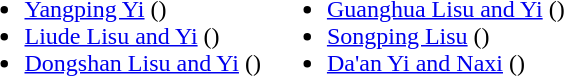<table>
<tr>
<td valign="top"><br><ul><li><a href='#'>Yangping Yi</a> ()</li><li><a href='#'>Liude Lisu and Yi</a> ()</li><li><a href='#'>Dongshan Lisu and Yi</a> ()</li></ul></td>
<td valign="top"><br><ul><li><a href='#'>Guanghua Lisu and Yi</a> ()</li><li><a href='#'>Songping Lisu</a> ()</li><li><a href='#'>Da'an Yi and Naxi</a> ()</li></ul></td>
</tr>
</table>
